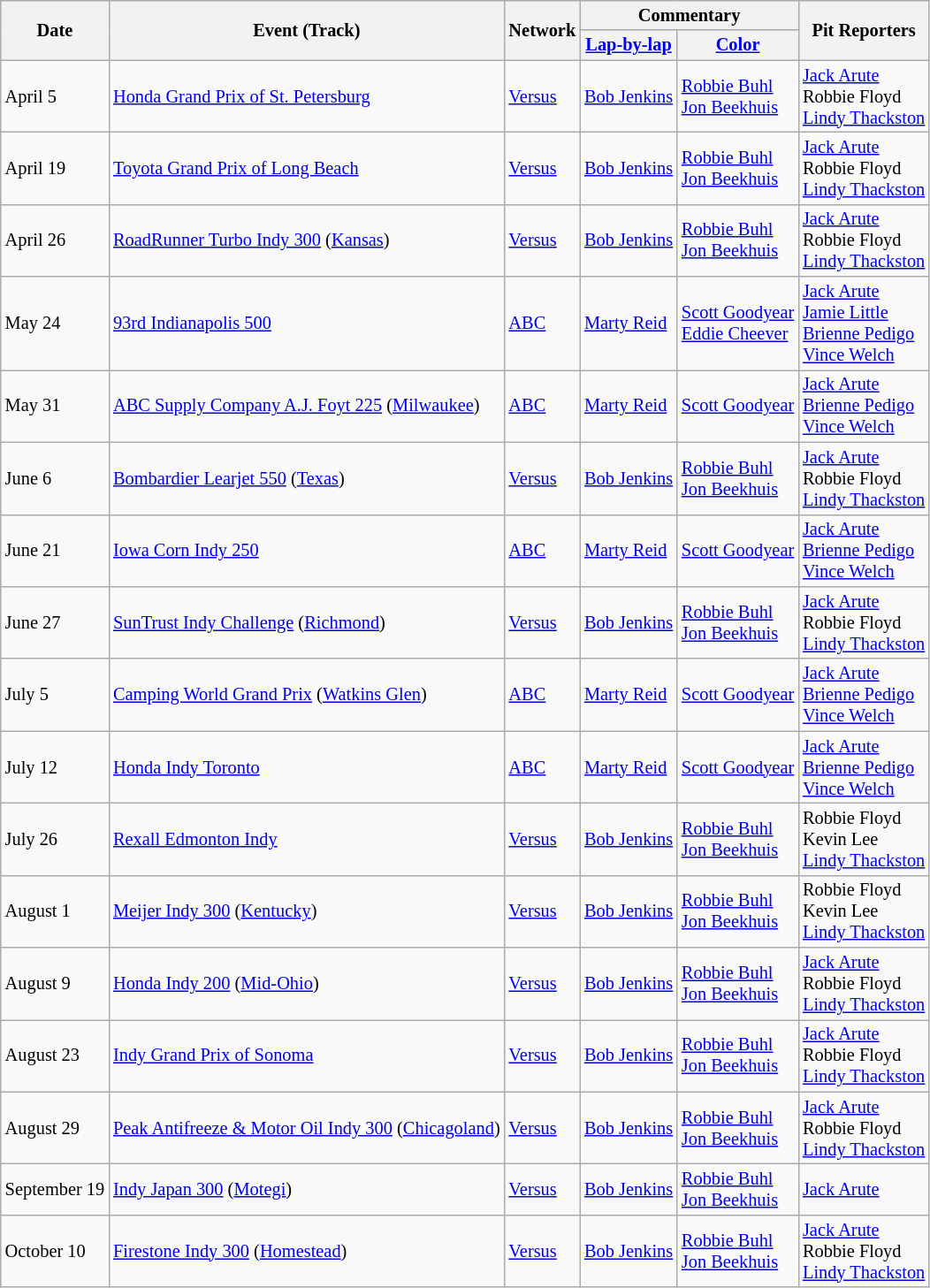<table class="wikitable" style="font-size: 85%;">
<tr>
<th rowspan=2>Date</th>
<th rowspan=2>Event (Track)</th>
<th rowspan=2>Network</th>
<th colspan=2>Commentary</th>
<th rowspan=2>Pit Reporters</th>
</tr>
<tr>
<th><a href='#'>Lap-by-lap</a></th>
<th><a href='#'>Color</a></th>
</tr>
<tr>
<td>April 5</td>
<td><a href='#'>Honda Grand Prix of St. Petersburg</a></td>
<td><a href='#'>Versus</a></td>
<td><a href='#'>Bob Jenkins</a></td>
<td><a href='#'>Robbie Buhl</a><br><a href='#'>Jon Beekhuis</a></td>
<td><a href='#'>Jack Arute</a><br>Robbie Floyd<br><a href='#'>Lindy Thackston</a></td>
</tr>
<tr>
<td>April 19</td>
<td><a href='#'>Toyota Grand Prix of Long Beach</a></td>
<td><a href='#'>Versus</a></td>
<td><a href='#'>Bob Jenkins</a></td>
<td><a href='#'>Robbie Buhl</a><br><a href='#'>Jon Beekhuis</a></td>
<td><a href='#'>Jack Arute</a><br>Robbie Floyd<br><a href='#'>Lindy Thackston</a></td>
</tr>
<tr>
<td>April 26</td>
<td><a href='#'>RoadRunner Turbo Indy 300</a> (<a href='#'>Kansas</a>)</td>
<td><a href='#'>Versus</a></td>
<td><a href='#'>Bob Jenkins</a></td>
<td><a href='#'>Robbie Buhl</a><br><a href='#'>Jon Beekhuis</a></td>
<td><a href='#'>Jack Arute</a><br>Robbie Floyd<br><a href='#'>Lindy Thackston</a></td>
</tr>
<tr>
<td>May 24</td>
<td><a href='#'>93rd Indianapolis 500</a></td>
<td><a href='#'>ABC</a></td>
<td><a href='#'>Marty Reid</a></td>
<td><a href='#'>Scott Goodyear</a><br><a href='#'>Eddie Cheever</a></td>
<td><a href='#'>Jack Arute</a><br><a href='#'>Jamie Little</a><br><a href='#'>Brienne Pedigo</a><br><a href='#'>Vince Welch</a></td>
</tr>
<tr>
<td>May 31</td>
<td><a href='#'>ABC Supply Company A.J. Foyt 225</a> (<a href='#'>Milwaukee</a>)</td>
<td><a href='#'>ABC</a></td>
<td><a href='#'>Marty Reid</a></td>
<td><a href='#'>Scott Goodyear</a></td>
<td><a href='#'>Jack Arute</a><br><a href='#'>Brienne Pedigo</a><br><a href='#'>Vince Welch</a></td>
</tr>
<tr>
<td>June 6</td>
<td><a href='#'>Bombardier Learjet 550</a> (<a href='#'>Texas</a>)</td>
<td><a href='#'>Versus</a></td>
<td><a href='#'>Bob Jenkins</a></td>
<td><a href='#'>Robbie Buhl</a><br><a href='#'>Jon Beekhuis</a></td>
<td><a href='#'>Jack Arute</a><br>Robbie Floyd<br><a href='#'>Lindy Thackston</a></td>
</tr>
<tr>
<td>June 21</td>
<td><a href='#'>Iowa Corn Indy 250</a></td>
<td><a href='#'>ABC</a></td>
<td><a href='#'>Marty Reid</a></td>
<td><a href='#'>Scott Goodyear</a></td>
<td><a href='#'>Jack Arute</a><br><a href='#'>Brienne Pedigo</a><br><a href='#'>Vince Welch</a></td>
</tr>
<tr>
<td>June 27</td>
<td><a href='#'>SunTrust Indy Challenge</a> (<a href='#'>Richmond</a>)</td>
<td><a href='#'>Versus</a></td>
<td><a href='#'>Bob Jenkins</a></td>
<td><a href='#'>Robbie Buhl</a><br><a href='#'>Jon Beekhuis</a></td>
<td><a href='#'>Jack Arute</a><br>Robbie Floyd<br><a href='#'>Lindy Thackston</a></td>
</tr>
<tr>
<td>July 5</td>
<td><a href='#'>Camping World Grand Prix</a> (<a href='#'>Watkins Glen</a>)</td>
<td><a href='#'>ABC</a></td>
<td><a href='#'>Marty Reid</a></td>
<td><a href='#'>Scott Goodyear</a></td>
<td><a href='#'>Jack Arute</a><br><a href='#'>Brienne Pedigo</a><br><a href='#'>Vince Welch</a></td>
</tr>
<tr>
<td>July 12</td>
<td><a href='#'>Honda Indy Toronto</a></td>
<td><a href='#'>ABC</a></td>
<td><a href='#'>Marty Reid</a></td>
<td><a href='#'>Scott Goodyear</a></td>
<td><a href='#'>Jack Arute</a><br><a href='#'>Brienne Pedigo</a><br><a href='#'>Vince Welch</a></td>
</tr>
<tr>
<td>July 26</td>
<td><a href='#'>Rexall Edmonton Indy</a></td>
<td><a href='#'>Versus</a></td>
<td><a href='#'>Bob Jenkins</a></td>
<td><a href='#'>Robbie Buhl</a><br><a href='#'>Jon Beekhuis</a></td>
<td>Robbie Floyd<br>Kevin Lee<br><a href='#'>Lindy Thackston</a></td>
</tr>
<tr>
<td>August 1</td>
<td><a href='#'>Meijer Indy 300</a> (<a href='#'>Kentucky</a>)</td>
<td><a href='#'>Versus</a></td>
<td><a href='#'>Bob Jenkins</a></td>
<td><a href='#'>Robbie Buhl</a><br><a href='#'>Jon Beekhuis</a></td>
<td>Robbie Floyd<br>Kevin Lee<br><a href='#'>Lindy Thackston</a></td>
</tr>
<tr>
<td>August 9</td>
<td><a href='#'>Honda Indy 200</a> (<a href='#'>Mid-Ohio</a>)</td>
<td><a href='#'>Versus</a></td>
<td><a href='#'>Bob Jenkins</a></td>
<td><a href='#'>Robbie Buhl</a><br><a href='#'>Jon Beekhuis</a></td>
<td><a href='#'>Jack Arute</a><br>Robbie Floyd<br><a href='#'>Lindy Thackston</a></td>
</tr>
<tr>
<td>August 23</td>
<td><a href='#'>Indy Grand Prix of Sonoma</a></td>
<td><a href='#'>Versus</a></td>
<td><a href='#'>Bob Jenkins</a></td>
<td><a href='#'>Robbie Buhl</a><br><a href='#'>Jon Beekhuis</a></td>
<td><a href='#'>Jack Arute</a><br>Robbie Floyd<br><a href='#'>Lindy Thackston</a></td>
</tr>
<tr>
<td>August 29</td>
<td><a href='#'>Peak Antifreeze & Motor Oil Indy 300</a> (<a href='#'>Chicagoland</a>)</td>
<td><a href='#'>Versus</a></td>
<td><a href='#'>Bob Jenkins</a></td>
<td><a href='#'>Robbie Buhl</a><br><a href='#'>Jon Beekhuis</a></td>
<td><a href='#'>Jack Arute</a><br>Robbie Floyd<br><a href='#'>Lindy Thackston</a></td>
</tr>
<tr>
<td>September 19</td>
<td><a href='#'>Indy Japan 300</a> (<a href='#'>Motegi</a>)</td>
<td><a href='#'>Versus</a></td>
<td><a href='#'>Bob Jenkins</a></td>
<td><a href='#'>Robbie Buhl</a><br><a href='#'>Jon Beekhuis</a></td>
<td><a href='#'>Jack Arute</a></td>
</tr>
<tr>
<td>October 10</td>
<td><a href='#'>Firestone Indy 300</a> (<a href='#'>Homestead</a>)</td>
<td><a href='#'>Versus</a></td>
<td><a href='#'>Bob Jenkins</a></td>
<td><a href='#'>Robbie Buhl</a><br><a href='#'>Jon Beekhuis</a></td>
<td><a href='#'>Jack Arute</a><br>Robbie Floyd<br><a href='#'>Lindy Thackston</a></td>
</tr>
</table>
